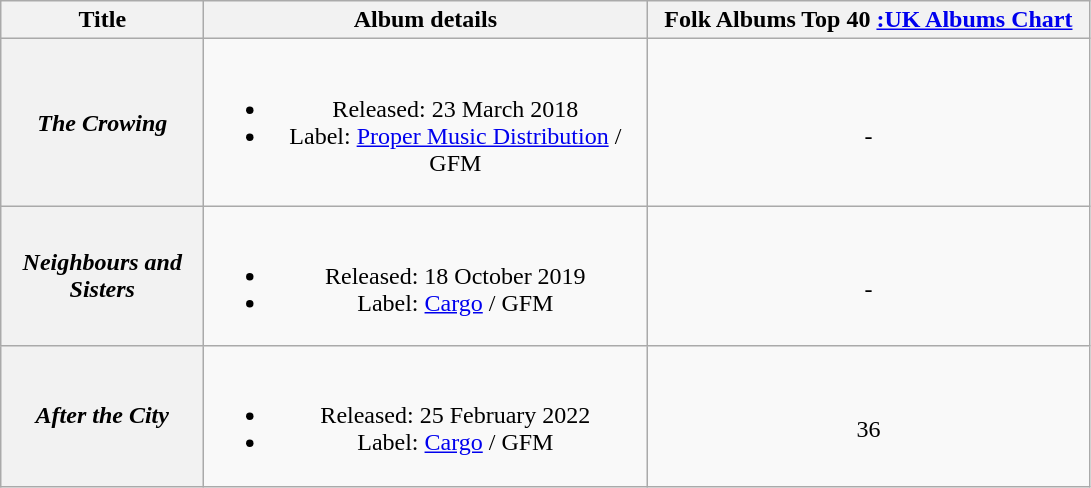<table class="wikitable plainrowheaders" style="text-align:center;">
<tr>
<th scope="col" style="width:8em;">Title</th>
<th scope="col" style="width:18em;">Album details</th>
<th scope="col" style="width:18em;">Folk Albums Top 40 <a href='#'>:UK Albums Chart</a></th>
</tr>
<tr>
<th scope="row"><em>The Crowing</em></th>
<td><br><ul><li>Released: 23 March 2018</li><li>Label: <a href='#'>Proper Music Distribution</a> / GFM</li></ul></td>
<td><br>-</td>
</tr>
<tr>
<th scope="row"><em>Neighbours and Sisters</em></th>
<td><br><ul><li>Released: 18 October 2019</li><li>Label: <a href='#'>Cargo</a> / GFM</li></ul></td>
<td><br>-</td>
</tr>
<tr>
<th scope="row"><em>After the City</em></th>
<td><br><ul><li>Released: 25 February 2022</li><li>Label: <a href='#'>Cargo</a> / GFM</li></ul></td>
<td><br>36</td>
</tr>
</table>
